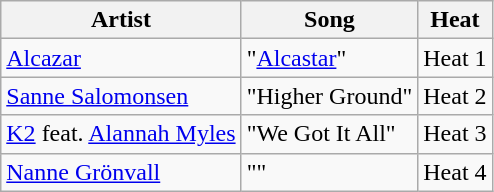<table class="wikitable">
<tr>
<th>Artist</th>
<th>Song</th>
<th>Heat</th>
</tr>
<tr>
<td><a href='#'>Alcazar</a></td>
<td>"<a href='#'>Alcastar</a>"</td>
<td>Heat 1</td>
</tr>
<tr>
<td><a href='#'>Sanne Salomonsen</a></td>
<td>"Higher Ground"</td>
<td>Heat 2</td>
</tr>
<tr>
<td><a href='#'>K2</a> feat. <a href='#'>Alannah Myles</a></td>
<td>"We Got It All"</td>
<td>Heat 3</td>
</tr>
<tr>
<td><a href='#'>Nanne Grönvall</a></td>
<td>""</td>
<td>Heat 4</td>
</tr>
</table>
